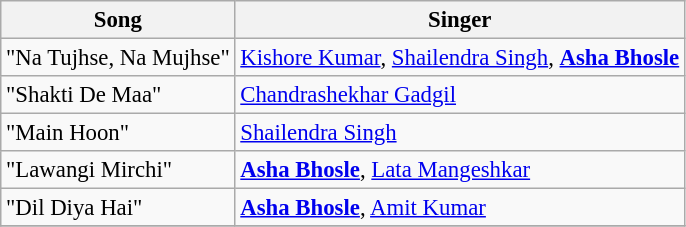<table class="wikitable" style="font-size:95%;">
<tr>
<th>Song</th>
<th>Singer</th>
</tr>
<tr>
<td>"Na Tujhse, Na Mujhse"</td>
<td><a href='#'>Kishore Kumar</a>, <a href='#'>Shailendra Singh</a>, <strong><a href='#'>Asha Bhosle</a></strong></td>
</tr>
<tr>
<td>"Shakti De Maa"</td>
<td><a href='#'>Chandrashekhar Gadgil</a></td>
</tr>
<tr>
<td>"Main Hoon"</td>
<td><a href='#'>Shailendra Singh</a></td>
</tr>
<tr>
<td>"Lawangi Mirchi"</td>
<td><strong><a href='#'>Asha Bhosle</a></strong>, <a href='#'>Lata Mangeshkar</a></td>
</tr>
<tr>
<td>"Dil Diya Hai"</td>
<td><strong><a href='#'>Asha Bhosle</a></strong>, <a href='#'>Amit Kumar</a></td>
</tr>
<tr>
</tr>
</table>
